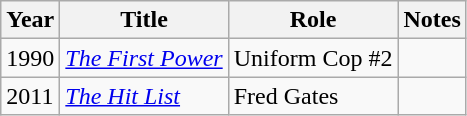<table class="wikitable sortable">
<tr>
<th>Year</th>
<th>Title</th>
<th>Role</th>
<th>Notes</th>
</tr>
<tr>
<td>1990</td>
<td><em><a href='#'>The First Power</a></em></td>
<td>Uniform Cop #2</td>
<td></td>
</tr>
<tr>
<td>2011</td>
<td><a href='#'><em>The Hit List</em></a></td>
<td>Fred Gates</td>
<td></td>
</tr>
</table>
